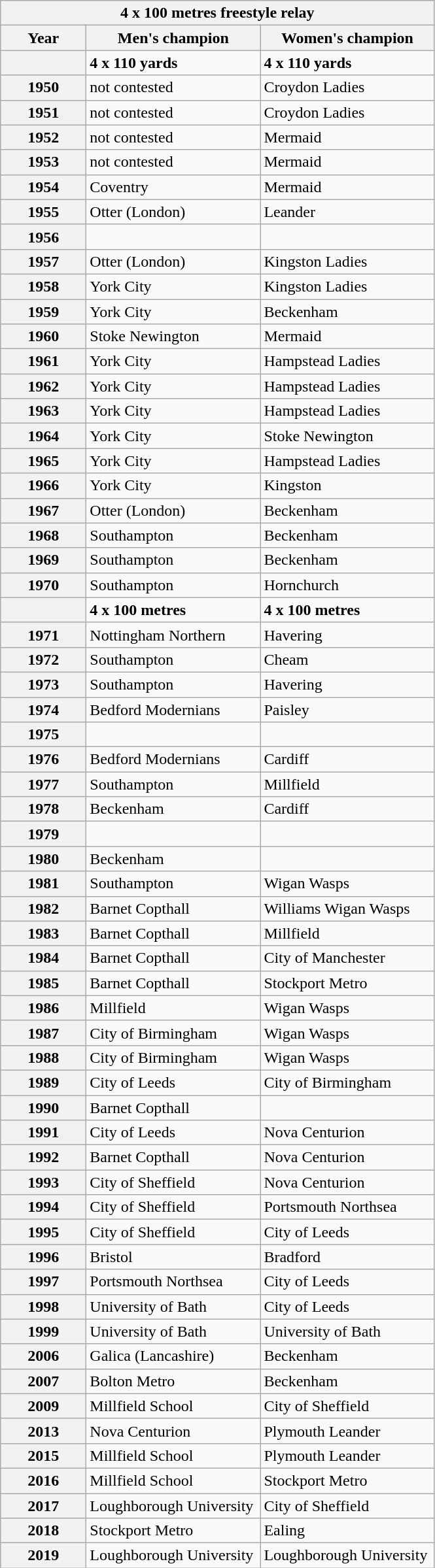<table class="wikitable">
<tr>
<th colspan="3">4 x 100 metres freestyle relay</th>
</tr>
<tr>
<th width=80>Year</th>
<th width=170>Men's champion</th>
<th width=170>Women's champion</th>
</tr>
<tr>
<th></th>
<td><strong>4 x 110 yards</strong></td>
<td><strong>4 x 110 yards</strong></td>
</tr>
<tr>
<th>1950</th>
<td>not contested</td>
<td>Croydon Ladies </td>
</tr>
<tr>
<th>1951</th>
<td>not contested</td>
<td>Croydon Ladies </td>
</tr>
<tr>
<th>1952</th>
<td>not contested</td>
<td>Mermaid </td>
</tr>
<tr>
<th>1953</th>
<td>not contested</td>
<td>Mermaid</td>
</tr>
<tr>
<th>1954</th>
<td>Coventry </td>
<td>Mermaid </td>
</tr>
<tr>
<th>1955</th>
<td>Otter (London) </td>
<td>Leander </td>
</tr>
<tr>
<th>1956</th>
<td></td>
<td></td>
</tr>
<tr>
<th>1957</th>
<td>Otter (London) </td>
<td>Kingston Ladies </td>
</tr>
<tr>
<th>1958</th>
<td>York City </td>
<td>Kingston Ladies </td>
</tr>
<tr>
<th>1959</th>
<td>York City </td>
<td>Beckenham </td>
</tr>
<tr>
<th>1960</th>
<td>Stoke Newington </td>
<td>Mermaid </td>
</tr>
<tr>
<th>1961</th>
<td>York City </td>
<td>Hampstead Ladies </td>
</tr>
<tr>
<th>1962</th>
<td>York City </td>
<td>Hampstead Ladies </td>
</tr>
<tr>
<th>1963</th>
<td>York City </td>
<td>Hampstead Ladies </td>
</tr>
<tr>
<th>1964</th>
<td>York City </td>
<td>Stoke Newington </td>
</tr>
<tr>
<th>1965</th>
<td>York City </td>
<td>Hampstead Ladies </td>
</tr>
<tr>
<th>1966</th>
<td>York City </td>
<td>Kingston </td>
</tr>
<tr>
<th>1967</th>
<td>Otter (London) </td>
<td>Beckenham </td>
</tr>
<tr>
<th>1968</th>
<td>Southampton  </td>
<td>Beckenham </td>
</tr>
<tr>
<th>1969</th>
<td>Southampton </td>
<td>Beckenham </td>
</tr>
<tr>
<th>1970</th>
<td>Southampton </td>
<td>Hornchurch </td>
</tr>
<tr>
<th></th>
<td><strong>4 x 100 metres</strong></td>
<td><strong>4 x 100 metres</strong></td>
</tr>
<tr>
<th>1971</th>
<td>Nottingham Northern </td>
<td>Havering </td>
</tr>
<tr>
<th>1972</th>
<td>Southampton </td>
<td>Cheam </td>
</tr>
<tr>
<th>1973</th>
<td>Southampton </td>
<td>Havering </td>
</tr>
<tr>
<th>1974</th>
<td>Bedford Modernians </td>
<td>Paisley </td>
</tr>
<tr>
<th>1975</th>
<td></td>
<td></td>
</tr>
<tr>
<th>1976</th>
<td>Bedford Modernians </td>
<td>Cardiff </td>
</tr>
<tr>
<th>1977</th>
<td>Southampton </td>
<td>Millfield </td>
</tr>
<tr>
<th>1978</th>
<td>Beckenham </td>
<td>Cardiff </td>
</tr>
<tr>
<th>1979</th>
<td></td>
<td></td>
</tr>
<tr>
<th>1980</th>
<td>Beckenham </td>
<td></td>
</tr>
<tr>
<th>1981</th>
<td>Southampton </td>
<td>Wigan Wasps </td>
</tr>
<tr>
<th>1982</th>
<td>Barnet Copthall </td>
<td>Williams Wigan Wasps </td>
</tr>
<tr>
<th>1983</th>
<td>Barnet Copthall </td>
<td>Millfield </td>
</tr>
<tr>
<th>1984</th>
<td>Barnet Copthall </td>
<td>City of Manchester </td>
</tr>
<tr>
<th>1985</th>
<td>Barnet Copthall </td>
<td>Stockport Metro </td>
</tr>
<tr>
<th>1986</th>
<td>Millfield </td>
<td>Wigan Wasps  </td>
</tr>
<tr>
<th>1987</th>
<td>City of Birmingham </td>
<td>Wigan Wasps </td>
</tr>
<tr>
<th>1988</th>
<td>City of Birmingham </td>
<td>Wigan Wasps </td>
</tr>
<tr>
<th>1989</th>
<td>City of Leeds </td>
<td>City of Birmingham </td>
</tr>
<tr>
<th>1990</th>
<td>Barnet Copthall </td>
<td></td>
</tr>
<tr>
<th>1991</th>
<td>City of Leeds </td>
<td>Nova Centurion </td>
</tr>
<tr>
<th>1992</th>
<td>Barnet Copthall </td>
<td>Nova Centurion </td>
</tr>
<tr>
<th>1993</th>
<td>City of Sheffield </td>
<td>Nova Centurion </td>
</tr>
<tr>
<th>1994</th>
<td>City of Sheffield </td>
<td>Portsmouth Northsea </td>
</tr>
<tr>
<th>1995</th>
<td>City of Sheffield </td>
<td>City of Leeds </td>
</tr>
<tr>
<th>1996</th>
<td>Bristol </td>
<td>Bradford </td>
</tr>
<tr>
<th>1997</th>
<td>Portsmouth Northsea </td>
<td>City of Leeds </td>
</tr>
<tr>
<th>1998</th>
<td>University of Bath </td>
<td>City of Leeds </td>
</tr>
<tr>
<th>1999</th>
<td>University of Bath </td>
<td>University of Bath </td>
</tr>
<tr>
<th>2006</th>
<td>Galica (Lancashire)</td>
<td>Beckenham</td>
</tr>
<tr>
<th>2007</th>
<td>Bolton Metro</td>
<td>Beckenham</td>
</tr>
<tr>
<th>2009</th>
<td>Millfield School</td>
<td>City of Sheffield</td>
</tr>
<tr>
<th>2013</th>
<td>Nova Centurion</td>
<td>Plymouth Leander</td>
</tr>
<tr>
<th>2015</th>
<td>Millfield School</td>
<td>Plymouth Leander</td>
</tr>
<tr>
<th>2016</th>
<td>Millfield School</td>
<td>Stockport Metro</td>
</tr>
<tr>
<th>2017</th>
<td>Loughborough University</td>
<td>City of Sheffield</td>
</tr>
<tr>
<th>2018</th>
<td>Stockport Metro</td>
<td>Ealing</td>
</tr>
<tr>
<th>2019</th>
<td>Loughborough University</td>
<td>Loughborough University</td>
</tr>
</table>
